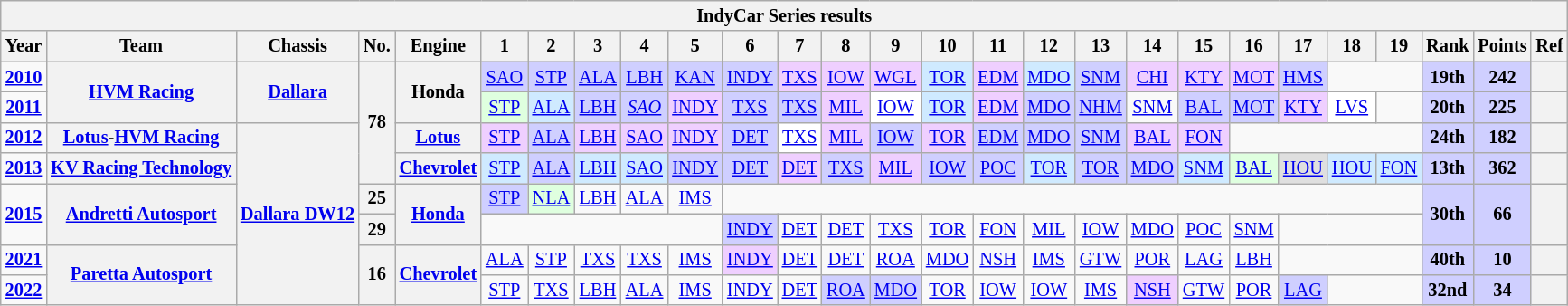<table class="wikitable collapsible" style="text-align:center; font-size:85%">
<tr>
<th colspan=27>IndyCar Series results</th>
</tr>
<tr>
<th>Year</th>
<th>Team</th>
<th>Chassis</th>
<th>No.</th>
<th>Engine</th>
<th>1</th>
<th>2</th>
<th>3</th>
<th>4</th>
<th>5</th>
<th>6</th>
<th>7</th>
<th>8</th>
<th>9</th>
<th>10</th>
<th>11</th>
<th>12</th>
<th>13</th>
<th>14</th>
<th>15</th>
<th>16</th>
<th>17</th>
<th>18</th>
<th>19</th>
<th>Rank</th>
<th>Points</th>
<th>Ref</th>
</tr>
<tr>
<td><a href='#'><strong>2010</strong></a></td>
<th rowspan=2 nowrap><a href='#'>HVM Racing</a></th>
<th rowspan=2><a href='#'>Dallara</a></th>
<th rowspan=4>78</th>
<th rowspan=2>Honda</th>
<td style="background:#CFCFFF;"><a href='#'>SAO</a><br></td>
<td style="background:#CFCFFF;"><a href='#'>STP</a><br></td>
<td style="background:#CFCFFF;"><a href='#'>ALA</a><br></td>
<td style="background:#CFCFFF;"><a href='#'>LBH</a><br></td>
<td style="background:#CFCFFF;"><a href='#'>KAN</a><br></td>
<td style="background:#CFCFFF;"><a href='#'>INDY</a><br></td>
<td style="background:#EFCFFF;"><a href='#'>TXS</a><br></td>
<td style="background:#EFCFFF;"><a href='#'>IOW</a><br></td>
<td style="background:#EFCFFF;"><a href='#'>WGL</a><br></td>
<td style="background:#CFEAFF;"><a href='#'>TOR</a><br></td>
<td style="background:#EFCFFF;"><a href='#'>EDM</a><br></td>
<td style="background:#CFEAFF;"><a href='#'>MDO</a><br></td>
<td style="background:#CFCFFF;"><a href='#'>SNM</a><br></td>
<td style="background:#EFCFFF;"><a href='#'>CHI</a><br></td>
<td style="background:#EFCFFF;"><a href='#'>KTY</a><br></td>
<td style="background:#EFCFFF;"><a href='#'>MOT</a><br></td>
<td style="background:#CFCFFF;"><a href='#'>HMS</a><br></td>
<td colspan=2></td>
<th style="background:#CFCFFF;">19th</th>
<th style="background:#CFCFFF;">242</th>
<th></th>
</tr>
<tr>
<td><a href='#'><strong>2011</strong></a></td>
<td style="background:#DFFFDF;"><a href='#'>STP</a><br></td>
<td style="background:#CFEAFF;"><a href='#'>ALA</a><br></td>
<td style="background:#CFCFFF;"><a href='#'>LBH</a><br></td>
<td style="background:#CFCFFF;"><em><a href='#'>SAO</a></em><br></td>
<td style="background:#EFCFFF;"><a href='#'>INDY</a><br></td>
<td style="background:#CFCFFF;"><a href='#'>TXS</a><br></td>
<td style="background:#CFCFFF;"><a href='#'>TXS</a><br></td>
<td style="background:#EFCFFF;"><a href='#'>MIL</a><br></td>
<td style="background:#FFFFFF;"><a href='#'>IOW</a><br></td>
<td style="background:#CFEAFF;"><a href='#'>TOR</a><br></td>
<td style="background:#EFCFFF;"><a href='#'>EDM</a><br></td>
<td style="background:#CFCFFF;"><a href='#'>MDO</a><br></td>
<td style="background:#CFCFFF;"><a href='#'>NHM</a><br></td>
<td><a href='#'>SNM</a></td>
<td style="background:#CFCFFF;"><a href='#'>BAL</a><br></td>
<td style="background:#CFCFFF;"><a href='#'>MOT</a><br></td>
<td style="background:#EFCFFF;"><a href='#'>KTY</a><br></td>
<td style="background:#FFFFFF;"><a href='#'>LVS</a><br></td>
<td></td>
<th style="background:#CFCFFF;">20th</th>
<th style="background:#CFCFFF;">225</th>
<th></th>
</tr>
<tr>
<td><a href='#'><strong>2012</strong></a></td>
<th nowrap><a href='#'>Lotus</a>-<a href='#'>HVM Racing</a></th>
<th rowspan=6 nowrap><a href='#'>Dallara DW12</a></th>
<th><a href='#'>Lotus</a></th>
<td style="background:#EFCFFF;"><a href='#'>STP</a><br></td>
<td style="background:#CFCFFF;"><a href='#'>ALA</a><br></td>
<td style="background:#EFCFFF;"><a href='#'>LBH</a><br></td>
<td style="background:#EFCFFF;"><a href='#'>SAO</a><br></td>
<td style="background:#EFCFFF;"><a href='#'>INDY</a><br></td>
<td style="background:#CFCFFF;"><a href='#'>DET</a><br></td>
<td style="background:#FFFFFF;"><a href='#'>TXS</a><br></td>
<td style="background:#EFCFFF;"><a href='#'>MIL</a><br></td>
<td style="background:#CFCFFF;"><a href='#'>IOW</a><br></td>
<td style="background:#EFCFFF;"><a href='#'>TOR</a><br></td>
<td style="background:#CFCFFF;"><a href='#'>EDM</a><br></td>
<td style="background:#CFCFFF;"><a href='#'>MDO</a><br></td>
<td style="background:#CFCFFF;"><a href='#'>SNM</a><br></td>
<td style="background:#EFCFFF;"><a href='#'>BAL</a><br></td>
<td style="background:#EFCFFF;"><a href='#'>FON</a><br></td>
<td colspan=4></td>
<th style="background:#CFCFFF;">24th</th>
<th style="background:#CFCFFF;">182</th>
<th></th>
</tr>
<tr>
<td><a href='#'><strong>2013</strong></a></td>
<th nowrap><a href='#'>KV Racing Technology</a></th>
<th><a href='#'>Chevrolet</a></th>
<td style="background:#CFEAFF;"><a href='#'>STP</a><br></td>
<td style="background:#CFCFFF;"><a href='#'>ALA</a><br></td>
<td style="background:#CFEAFF;"><a href='#'>LBH</a><br></td>
<td style="background:#CFEAFF;"><a href='#'>SAO</a><br></td>
<td style="background:#CFCFFF;"><a href='#'>INDY</a><br></td>
<td style="background:#CFCFFF;"><a href='#'>DET</a><br></td>
<td style="background:#EFCFFF;"><a href='#'>DET</a><br></td>
<td style="background:#CFCFFF;"><a href='#'>TXS</a><br></td>
<td style="background:#EFCFFF;"><a href='#'>MIL</a><br></td>
<td style="background:#CFCFFF;"><a href='#'>IOW</a><br></td>
<td style="background:#CFCFFF;"><a href='#'>POC</a><br></td>
<td style="background:#CFEAFF;"><a href='#'>TOR</a><br></td>
<td style="background:#CFCFFF;"><a href='#'>TOR</a><br></td>
<td style="background:#CFCFFF;"><a href='#'>MDO</a><br></td>
<td style="background:#CFEAFF;"><a href='#'>SNM</a><br></td>
<td style="background:#DFFFDF;"><a href='#'>BAL</a><br></td>
<td style="background:#DFDFDF;"><a href='#'>HOU</a><br></td>
<td style="background:#CFEAFF;"><a href='#'>HOU</a><br></td>
<td style="background:#CFEAFF;"><a href='#'>FON</a><br></td>
<th style="background:#CFCFFF;">13th</th>
<th style="background:#CFCFFF;">362</th>
<th></th>
</tr>
<tr>
<td rowspan=2><a href='#'><strong>2015</strong></a></td>
<th rowspan=2 nowrap><a href='#'>Andretti Autosport</a></th>
<th>25</th>
<th rowspan=2><a href='#'>Honda</a></th>
<td style="background:#CFCFFF;"><a href='#'>STP</a><br></td>
<td style="background:#DFFFDF;"><a href='#'>NLA</a><br></td>
<td><a href='#'>LBH</a></td>
<td><a href='#'>ALA</a></td>
<td><a href='#'>IMS</a></td>
<td colspan=14></td>
<th rowspan=2 style="background:#CFCFFF;">30th</th>
<th rowspan=2 style="background:#CFCFFF;">66</th>
<th rowspan=2></th>
</tr>
<tr>
<th>29</th>
<td colspan=5></td>
<td style="background:#CFCFFF;"><a href='#'>INDY</a><br></td>
<td><a href='#'>DET</a></td>
<td><a href='#'>DET</a></td>
<td><a href='#'>TXS</a></td>
<td><a href='#'>TOR</a></td>
<td><a href='#'>FON</a></td>
<td><a href='#'>MIL</a></td>
<td><a href='#'>IOW</a></td>
<td><a href='#'>MDO</a></td>
<td><a href='#'>POC</a></td>
<td><a href='#'>SNM</a></td>
</tr>
<tr>
<td><a href='#'><strong>2021</strong></a></td>
<th rowspan=2 nowrap><a href='#'>Paretta Autosport</a></th>
<th rowspan=2>16</th>
<th rowspan=2><a href='#'>Chevrolet</a></th>
<td><a href='#'>ALA</a></td>
<td><a href='#'>STP</a></td>
<td><a href='#'>TXS</a></td>
<td><a href='#'>TXS</a></td>
<td><a href='#'>IMS</a></td>
<td style="background:#EFCFFF;"><a href='#'>INDY</a><br></td>
<td><a href='#'>DET</a></td>
<td><a href='#'>DET</a></td>
<td><a href='#'>ROA</a></td>
<td><a href='#'>MDO</a></td>
<td><a href='#'>NSH</a></td>
<td><a href='#'>IMS</a></td>
<td><a href='#'>GTW</a></td>
<td><a href='#'>POR</a></td>
<td><a href='#'>LAG</a></td>
<td><a href='#'>LBH</a></td>
<td colspan=3></td>
<th style="background:#CFCFFF;">40th</th>
<th style="background:#CFCFFF;">10</th>
<th></th>
</tr>
<tr>
<td><a href='#'><strong>2022</strong></a></td>
<td><a href='#'>STP</a></td>
<td><a href='#'>TXS</a></td>
<td><a href='#'>LBH</a></td>
<td><a href='#'>ALA</a></td>
<td><a href='#'>IMS</a></td>
<td><a href='#'>INDY</a></td>
<td><a href='#'>DET</a></td>
<td style="background:#CFCFFF;"><a href='#'>ROA</a><br></td>
<td style="background:#CFCFFF;"><a href='#'>MDO</a><br></td>
<td><a href='#'>TOR</a></td>
<td><a href='#'>IOW</a></td>
<td><a href='#'>IOW</a></td>
<td><a href='#'>IMS</a></td>
<td style="background:#EFCFFF;"><a href='#'>NSH</a><br></td>
<td><a href='#'>GTW</a></td>
<td><a href='#'>POR</a></td>
<td style="background:#CFCFFF;"><a href='#'>LAG</a><br></td>
<td colspan=2></td>
<th style="background:#CFCFFF;">32nd</th>
<th style="background:#CFCFFF;">34</th>
<th></th>
</tr>
</table>
